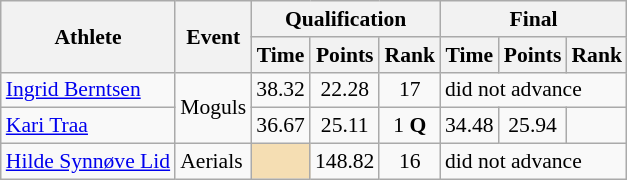<table class="wikitable" style="font-size:90%">
<tr>
<th rowspan="2">Athlete</th>
<th rowspan="2">Event</th>
<th colspan="3">Qualification</th>
<th colspan="3">Final</th>
</tr>
<tr>
<th>Time</th>
<th>Points</th>
<th>Rank</th>
<th>Time</th>
<th>Points</th>
<th>Rank</th>
</tr>
<tr>
<td><a href='#'>Ingrid Berntsen</a></td>
<td rowspan="2">Moguls</td>
<td align="center">38.32</td>
<td align="center">22.28</td>
<td align="center">17</td>
<td colspan="3">did not advance</td>
</tr>
<tr>
<td><a href='#'>Kari Traa</a></td>
<td align="center">36.67</td>
<td align="center">25.11</td>
<td align="center">1 <strong>Q</strong></td>
<td align="center">34.48</td>
<td align="center">25.94</td>
<td align="center"></td>
</tr>
<tr>
<td><a href='#'>Hilde Synnøve Lid</a></td>
<td>Aerials</td>
<td bgcolor="wheat"></td>
<td align="center">148.82</td>
<td align="center">16</td>
<td colspan="3">did not advance</td>
</tr>
</table>
